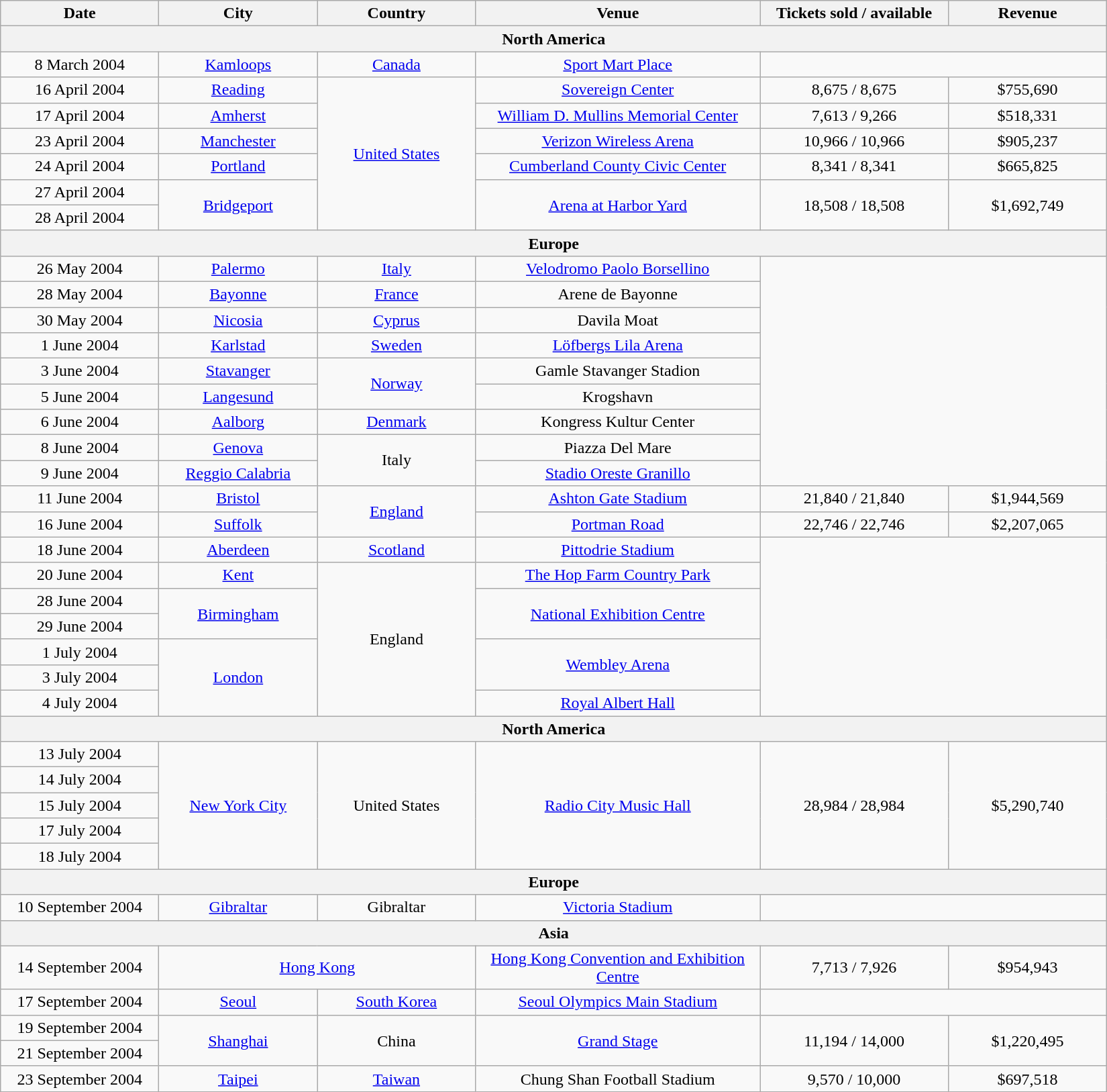<table class="wikitable" style="text-align:center">
<tr>
<th style="width:150px;">Date</th>
<th style="width:150px;">City</th>
<th style="width:150px;">Country</th>
<th style="width:275px;">Venue</th>
<th style="width:180px;">Tickets sold / available</th>
<th style="width:150px;">Revenue</th>
</tr>
<tr>
<th colspan="6">North America</th>
</tr>
<tr>
<td>8 March 2004</td>
<td><a href='#'>Kamloops</a></td>
<td><a href='#'>Canada</a></td>
<td><a href='#'>Sport Mart Place</a></td>
</tr>
<tr>
<td>16 April 2004</td>
<td><a href='#'>Reading</a></td>
<td rowspan="6"><a href='#'>United States</a></td>
<td><a href='#'>Sovereign Center</a></td>
<td>8,675 / 8,675</td>
<td>$755,690</td>
</tr>
<tr>
<td>17 April 2004</td>
<td><a href='#'>Amherst</a></td>
<td><a href='#'>William D. Mullins Memorial Center</a></td>
<td>7,613 / 9,266</td>
<td>$518,331</td>
</tr>
<tr>
<td>23 April 2004</td>
<td><a href='#'>Manchester</a></td>
<td><a href='#'>Verizon Wireless Arena</a></td>
<td>10,966 / 10,966</td>
<td>$905,237</td>
</tr>
<tr>
<td>24 April 2004</td>
<td><a href='#'>Portland</a></td>
<td><a href='#'>Cumberland County Civic Center</a></td>
<td>8,341 / 8,341</td>
<td>$665,825</td>
</tr>
<tr>
<td>27 April 2004</td>
<td rowspan="2"><a href='#'>Bridgeport</a></td>
<td rowspan="2"><a href='#'>Arena at Harbor Yard</a></td>
<td rowspan="2">18,508 / 18,508</td>
<td rowspan="2">$1,692,749</td>
</tr>
<tr>
<td>28 April 2004</td>
</tr>
<tr>
<th colspan="6">Europe</th>
</tr>
<tr>
<td>26 May 2004</td>
<td><a href='#'>Palermo</a></td>
<td><a href='#'>Italy</a></td>
<td><a href='#'>Velodromo Paolo Borsellino</a></td>
</tr>
<tr>
<td>28 May 2004</td>
<td><a href='#'>Bayonne</a></td>
<td><a href='#'>France</a></td>
<td>Arene de Bayonne</td>
</tr>
<tr>
<td>30 May 2004</td>
<td><a href='#'>Nicosia</a></td>
<td><a href='#'>Cyprus</a></td>
<td>Davila Moat</td>
</tr>
<tr>
<td>1 June 2004</td>
<td><a href='#'>Karlstad</a></td>
<td><a href='#'>Sweden</a></td>
<td><a href='#'>Löfbergs Lila Arena</a></td>
</tr>
<tr>
<td>3 June 2004</td>
<td><a href='#'>Stavanger</a></td>
<td rowspan="2"><a href='#'>Norway</a></td>
<td>Gamle Stavanger Stadion</td>
</tr>
<tr>
<td>5 June 2004</td>
<td><a href='#'>Langesund</a></td>
<td>Krogshavn</td>
</tr>
<tr>
<td>6 June 2004</td>
<td><a href='#'>Aalborg</a></td>
<td><a href='#'>Denmark</a></td>
<td>Kongress Kultur Center</td>
</tr>
<tr>
<td>8 June 2004</td>
<td><a href='#'>Genova</a></td>
<td rowspan="2">Italy</td>
<td>Piazza Del Mare</td>
</tr>
<tr>
<td>9 June 2004</td>
<td><a href='#'>Reggio Calabria</a></td>
<td><a href='#'>Stadio Oreste Granillo</a></td>
</tr>
<tr>
<td>11 June 2004</td>
<td><a href='#'>Bristol</a></td>
<td rowspan="2"><a href='#'>England</a></td>
<td><a href='#'>Ashton Gate Stadium</a></td>
<td>21,840 / 21,840</td>
<td>$1,944,569</td>
</tr>
<tr>
<td>16 June 2004</td>
<td><a href='#'>Suffolk</a></td>
<td><a href='#'>Portman Road</a></td>
<td>22,746 / 22,746</td>
<td>$2,207,065</td>
</tr>
<tr>
<td>18 June 2004</td>
<td><a href='#'>Aberdeen</a></td>
<td><a href='#'>Scotland</a></td>
<td><a href='#'>Pittodrie Stadium</a></td>
</tr>
<tr>
<td>20 June 2004</td>
<td><a href='#'>Kent</a></td>
<td rowspan="6">England</td>
<td><a href='#'>The Hop Farm Country Park</a></td>
</tr>
<tr>
<td>28 June 2004</td>
<td rowspan="2"><a href='#'>Birmingham</a></td>
<td rowspan="2"><a href='#'>National Exhibition Centre</a></td>
</tr>
<tr>
<td>29 June 2004</td>
</tr>
<tr>
<td>1 July 2004</td>
<td rowspan="3"><a href='#'>London</a></td>
<td rowspan="2"><a href='#'>Wembley Arena</a></td>
</tr>
<tr>
<td>3 July 2004</td>
</tr>
<tr>
<td>4 July 2004</td>
<td><a href='#'>Royal Albert Hall</a></td>
</tr>
<tr>
<th colspan="6">North America</th>
</tr>
<tr>
<td>13 July 2004</td>
<td rowspan="5"><a href='#'>New York City</a></td>
<td rowspan="5">United States</td>
<td rowspan="5"><a href='#'>Radio City Music Hall</a></td>
<td rowspan="5">28,984 / 28,984</td>
<td rowspan="5">$5,290,740</td>
</tr>
<tr>
<td>14 July 2004</td>
</tr>
<tr>
<td>15 July 2004</td>
</tr>
<tr>
<td>17 July 2004</td>
</tr>
<tr>
<td>18 July 2004</td>
</tr>
<tr>
<th colspan="6">Europe</th>
</tr>
<tr>
<td>10 September 2004</td>
<td><a href='#'>Gibraltar</a></td>
<td>Gibraltar</td>
<td><a href='#'>Victoria Stadium</a></td>
</tr>
<tr>
<th colspan="6">Asia</th>
</tr>
<tr>
<td>14 September 2004</td>
<td colspan="2"><a href='#'>Hong Kong</a></td>
<td><a href='#'>Hong Kong Convention and Exhibition Centre</a></td>
<td>7,713 / 7,926</td>
<td>$954,943</td>
</tr>
<tr>
<td>17 September 2004</td>
<td><a href='#'>Seoul</a></td>
<td><a href='#'>South Korea</a></td>
<td><a href='#'>Seoul Olympics Main Stadium</a></td>
</tr>
<tr>
<td>19 September 2004</td>
<td rowspan="2"><a href='#'>Shanghai</a></td>
<td rowspan="2">China</td>
<td rowspan="2"><a href='#'>Grand Stage</a></td>
<td rowspan="2">11,194 / 14,000</td>
<td rowspan="2">$1,220,495</td>
</tr>
<tr>
<td>21 September 2004</td>
</tr>
<tr>
<td>23 September 2004</td>
<td><a href='#'>Taipei</a></td>
<td><a href='#'>Taiwan</a></td>
<td>Chung Shan Football Stadium</td>
<td>9,570 / 10,000</td>
<td>$697,518</td>
</tr>
</table>
